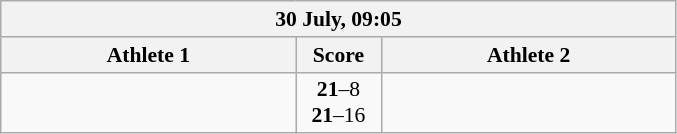<table class="wikitable" style="text-align: center; font-size:90% ">
<tr>
<th colspan=3>30 July, 09:05</th>
</tr>
<tr>
<th align="right" width="190">Athlete 1</th>
<th width="50">Score</th>
<th align="left" width="190">Athlete 2</th>
</tr>
<tr>
<td align=right><strong></strong></td>
<td align=center><strong>21</strong>–8<br><strong>21</strong>–16</td>
<td align=left></td>
</tr>
</table>
